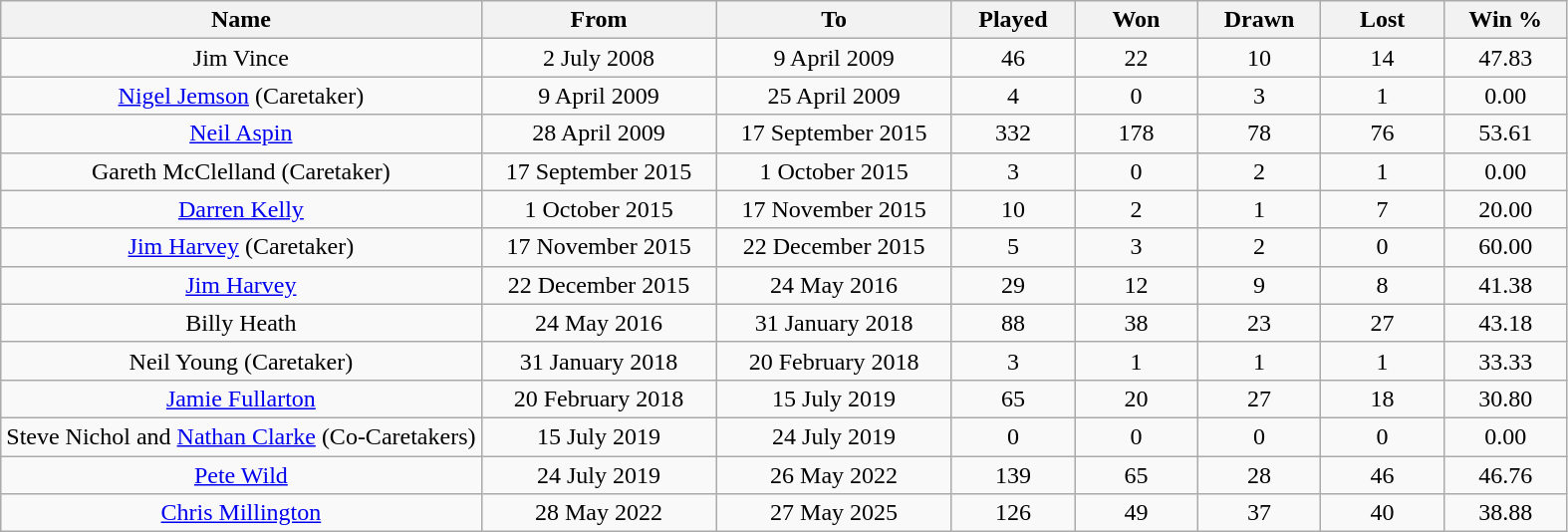<table class="wikitable" style="text-align:center">
<tr>
<th>Name</th>
<th width="150">From</th>
<th width="150">To</th>
<th width="75">Played</th>
<th width="75">Won</th>
<th width="75">Drawn</th>
<th width="75">Lost</th>
<th width="75">Win %</th>
</tr>
<tr>
<td>Jim Vince</td>
<td>2 July 2008</td>
<td>9 April 2009</td>
<td>46</td>
<td>22</td>
<td>10</td>
<td>14</td>
<td>47.83</td>
</tr>
<tr>
<td><a href='#'>Nigel Jemson</a> (Caretaker)</td>
<td>9 April 2009</td>
<td>25 April 2009</td>
<td>4</td>
<td>0</td>
<td>3</td>
<td>1</td>
<td>0.00</td>
</tr>
<tr>
<td><a href='#'>Neil Aspin</a></td>
<td>28 April 2009</td>
<td>17 September 2015</td>
<td>332</td>
<td>178</td>
<td>78</td>
<td>76</td>
<td>53.61</td>
</tr>
<tr>
<td>Gareth McClelland (Caretaker)</td>
<td>17 September 2015</td>
<td>1 October 2015</td>
<td>3</td>
<td>0</td>
<td>2</td>
<td>1</td>
<td>0.00</td>
</tr>
<tr>
<td><a href='#'>Darren Kelly</a></td>
<td>1 October 2015</td>
<td>17 November 2015</td>
<td>10</td>
<td>2</td>
<td>1</td>
<td>7</td>
<td>20.00</td>
</tr>
<tr>
<td><a href='#'>Jim Harvey</a> (Caretaker)</td>
<td>17 November 2015</td>
<td>22 December 2015</td>
<td>5</td>
<td>3</td>
<td>2</td>
<td>0</td>
<td>60.00</td>
</tr>
<tr>
<td><a href='#'>Jim Harvey</a></td>
<td>22 December 2015</td>
<td>24 May 2016</td>
<td>29</td>
<td>12</td>
<td>9</td>
<td>8</td>
<td>41.38</td>
</tr>
<tr>
<td>Billy Heath</td>
<td>24 May 2016</td>
<td>31 January 2018</td>
<td>88</td>
<td>38</td>
<td>23</td>
<td>27</td>
<td>43.18</td>
</tr>
<tr>
<td>Neil Young (Caretaker)</td>
<td>31 January 2018</td>
<td>20 February 2018</td>
<td>3</td>
<td>1</td>
<td>1</td>
<td>1</td>
<td>33.33</td>
</tr>
<tr>
<td><a href='#'>Jamie Fullarton</a></td>
<td>20 February 2018</td>
<td>15 July 2019</td>
<td>65</td>
<td>20</td>
<td>27</td>
<td>18</td>
<td>30.80</td>
</tr>
<tr>
<td>Steve Nichol and <a href='#'>Nathan Clarke</a> (Co-Caretakers)</td>
<td>15 July 2019</td>
<td>24 July 2019</td>
<td>0</td>
<td>0</td>
<td>0</td>
<td>0</td>
<td>0.00</td>
</tr>
<tr>
<td><a href='#'>Pete Wild</a></td>
<td>24 July 2019</td>
<td>26 May 2022</td>
<td>139</td>
<td>65</td>
<td>28</td>
<td>46</td>
<td>46.76</td>
</tr>
<tr>
<td><a href='#'>Chris Millington</a></td>
<td>28 May 2022</td>
<td>27 May 2025</td>
<td>126</td>
<td>49</td>
<td>37</td>
<td>40</td>
<td>38.88</td>
</tr>
</table>
